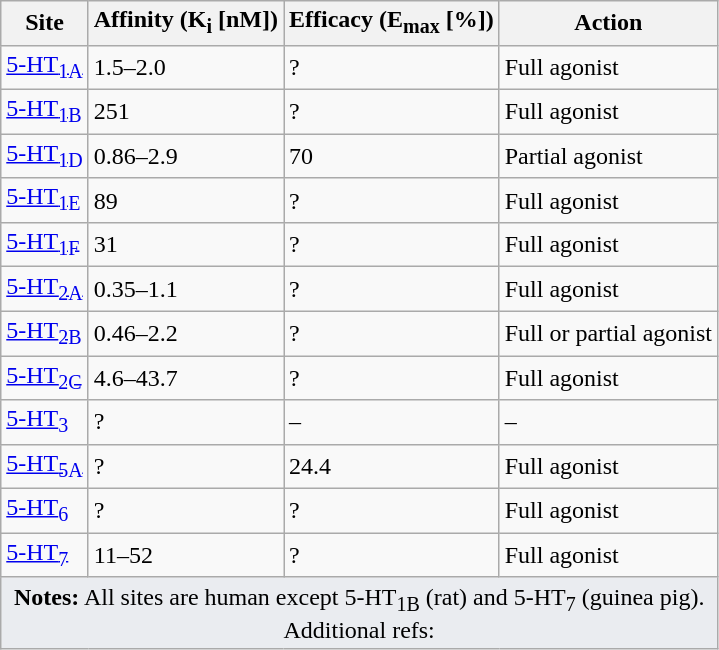<table class="wikitable">
<tr>
<th>Site</th>
<th>Affinity (K<sub>i</sub> [nM])</th>
<th>Efficacy (E<sub>max</sub> [%])</th>
<th>Action</th>
</tr>
<tr>
<td><a href='#'>5-HT<sub>1A</sub></a></td>
<td>1.5–2.0</td>
<td>?</td>
<td>Full agonist</td>
</tr>
<tr>
<td><a href='#'>5-HT<sub>1B</sub></a></td>
<td>251</td>
<td>?</td>
<td>Full agonist</td>
</tr>
<tr>
<td><a href='#'>5-HT<sub>1D</sub></a></td>
<td>0.86–2.9</td>
<td>70</td>
<td>Partial agonist</td>
</tr>
<tr>
<td><a href='#'>5-HT<sub>1E</sub></a></td>
<td>89</td>
<td>?</td>
<td>Full agonist</td>
</tr>
<tr>
<td><a href='#'>5-HT<sub>1F</sub></a></td>
<td>31</td>
<td>?</td>
<td>Full agonist</td>
</tr>
<tr>
<td><a href='#'>5-HT<sub>2A</sub></a></td>
<td>0.35–1.1</td>
<td>?</td>
<td>Full agonist</td>
</tr>
<tr>
<td><a href='#'>5-HT<sub>2B</sub></a></td>
<td>0.46–2.2</td>
<td>?</td>
<td>Full or partial agonist</td>
</tr>
<tr>
<td><a href='#'>5-HT<sub>2C</sub></a></td>
<td>4.6–43.7</td>
<td>?</td>
<td>Full agonist</td>
</tr>
<tr>
<td><a href='#'>5-HT<sub>3</sub></a></td>
<td>?</td>
<td>–</td>
<td>–</td>
</tr>
<tr>
<td><a href='#'>5-HT<sub>5A</sub></a></td>
<td>?</td>
<td>24.4</td>
<td>Full agonist</td>
</tr>
<tr>
<td><a href='#'>5-HT<sub>6</sub></a></td>
<td>?</td>
<td>?</td>
<td>Full agonist</td>
</tr>
<tr>
<td><a href='#'>5-HT<sub>7</sub></a></td>
<td>11–52</td>
<td>?</td>
<td>Full agonist</td>
</tr>
<tr class="sortbottom">
<td colspan="4" style="width: 1px; background-color:#eaecf0; text-align: center;"><strong>Notes:</strong> All sites are human except 5-HT<sub>1B</sub> (rat) and 5-HT<sub>7</sub> (guinea pig). Additional refs: </td>
</tr>
</table>
